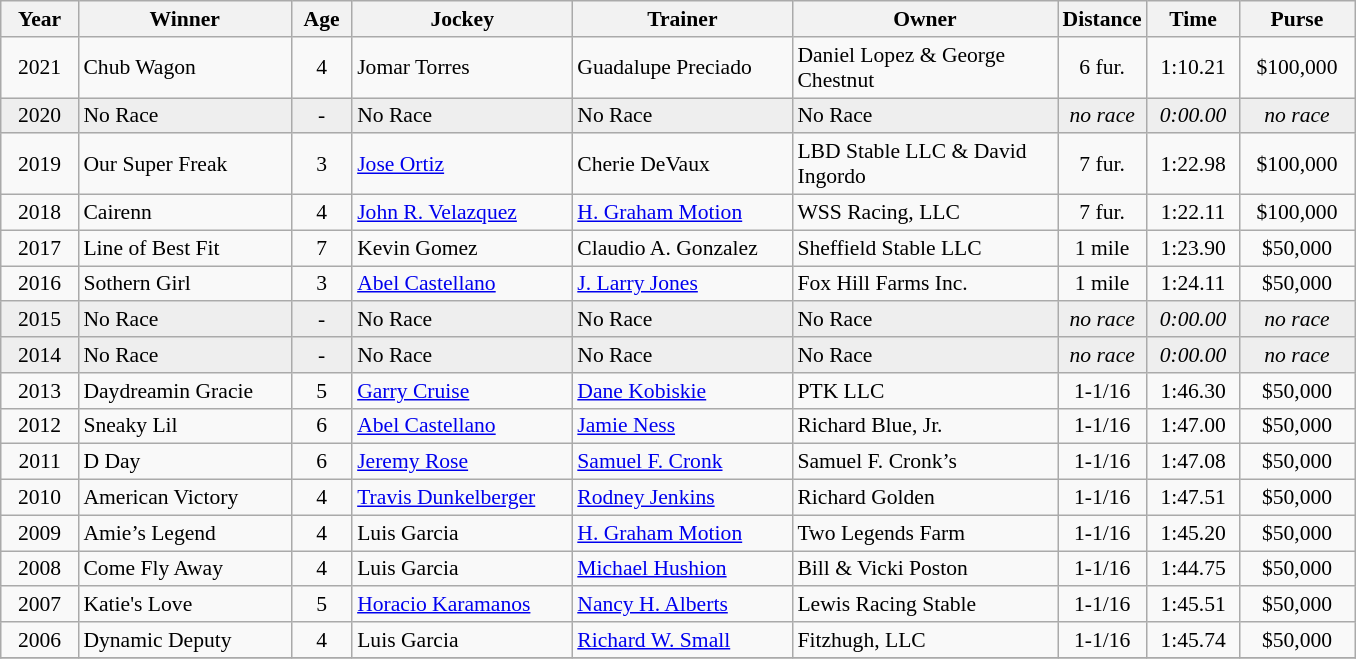<table class="wikitable sortable" style="font-size:90%">
<tr>
<th style="width:45px">Year<br></th>
<th style="width:135px">Winner<br></th>
<th style="width:34px">Age<br></th>
<th style="width:140px">Jockey<br></th>
<th style="width:140px">Trainer<br></th>
<th style="width:170px">Owner<br></th>
<th style="width:45px">Distance<br></th>
<th style="width:55px">Time</th>
<th style="width:70px">Purse</th>
</tr>
<tr>
<td align=center>2021</td>
<td>Chub Wagon</td>
<td align=center>4</td>
<td>Jomar Torres</td>
<td>Guadalupe Preciado</td>
<td>Daniel Lopez & George Chestnut</td>
<td align=center>6 fur.</td>
<td align=center>1:10.21</td>
<td align=center>$100,000</td>
</tr>
<tr bgcolor="#eeeeee">
<td align=center>2020</td>
<td>No Race</td>
<td align=center>-</td>
<td>No Race</td>
<td>No Race</td>
<td>No Race</td>
<td align=center><em>no race</em></td>
<td align=center><em>0:00.00</em></td>
<td align=center><em>no race</em></td>
</tr>
<tr>
<td align=center>2019</td>
<td>Our Super Freak</td>
<td align=center>3</td>
<td><a href='#'>Jose Ortiz</a></td>
<td>Cherie DeVaux</td>
<td>LBD Stable LLC & David Ingordo</td>
<td align=center>7 fur.</td>
<td align=center>1:22.98</td>
<td align=center>$100,000</td>
</tr>
<tr>
<td align=center>2018</td>
<td>Cairenn</td>
<td align=center>4</td>
<td><a href='#'>John R. Velazquez</a></td>
<td><a href='#'>H. Graham Motion</a></td>
<td>WSS Racing, LLC</td>
<td align=center>7 fur.</td>
<td align=center>1:22.11</td>
<td align=center>$100,000</td>
</tr>
<tr>
<td align=center>2017</td>
<td>Line of Best Fit</td>
<td align=center>7</td>
<td>Kevin Gomez</td>
<td>Claudio A. Gonzalez</td>
<td>Sheffield Stable LLC</td>
<td align=center>1 mile</td>
<td align=center>1:23.90</td>
<td align=center>$50,000</td>
</tr>
<tr>
<td align=center>2016</td>
<td>Sothern Girl</td>
<td align=center>3</td>
<td><a href='#'>Abel Castellano</a></td>
<td><a href='#'>J. Larry Jones</a></td>
<td>Fox Hill Farms Inc.</td>
<td align=center>1 mile</td>
<td align=center>1:24.11</td>
<td align=center>$50,000</td>
</tr>
<tr bgcolor="#eeeeee">
<td align=center>2015</td>
<td>No Race</td>
<td align=center>-</td>
<td>No Race</td>
<td>No Race</td>
<td>No Race</td>
<td align=center><em>no race</em></td>
<td align=center><em>0:00.00</em></td>
<td align=center><em>no race</em></td>
</tr>
<tr bgcolor="#eeeeee">
<td align=center>2014</td>
<td>No Race</td>
<td align=center>-</td>
<td>No Race</td>
<td>No Race</td>
<td>No Race</td>
<td align=center><em>no race</em></td>
<td align=center><em>0:00.00</em></td>
<td align=center><em>no race</em></td>
</tr>
<tr>
<td align=center>2013</td>
<td>Daydreamin Gracie</td>
<td align=center>5</td>
<td><a href='#'>Garry Cruise</a></td>
<td><a href='#'>Dane Kobiskie</a></td>
<td>PTK LLC</td>
<td align=center>1-1/16</td>
<td align=center>1:46.30</td>
<td align=center>$50,000</td>
</tr>
<tr>
<td align=center>2012</td>
<td>Sneaky Lil</td>
<td align=center>6</td>
<td><a href='#'>Abel Castellano</a></td>
<td><a href='#'>Jamie Ness</a></td>
<td>Richard Blue, Jr.</td>
<td align=center>1-1/16</td>
<td align=center>1:47.00</td>
<td align=center>$50,000</td>
</tr>
<tr>
<td align=center>2011</td>
<td>D Day</td>
<td align=center>6</td>
<td><a href='#'>Jeremy Rose</a></td>
<td><a href='#'>Samuel F. Cronk</a></td>
<td>Samuel F. Cronk’s</td>
<td align=center>1-1/16</td>
<td align=center>1:47.08</td>
<td align=center>$50,000</td>
</tr>
<tr>
<td align=center>2010</td>
<td>American Victory</td>
<td align=center>4</td>
<td><a href='#'>Travis Dunkelberger</a></td>
<td><a href='#'>Rodney Jenkins</a></td>
<td>Richard Golden</td>
<td align=center>1-1/16</td>
<td align=center>1:47.51</td>
<td align=center>$50,000</td>
</tr>
<tr>
<td align=center>2009</td>
<td>Amie’s Legend</td>
<td align=center>4</td>
<td>Luis Garcia</td>
<td><a href='#'>H. Graham Motion</a></td>
<td>Two Legends Farm</td>
<td align=center>1-1/16</td>
<td align=center>1:45.20</td>
<td align=center>$50,000</td>
</tr>
<tr>
<td align=center>2008</td>
<td>Come Fly Away</td>
<td align=center>4</td>
<td>Luis Garcia</td>
<td><a href='#'>Michael Hushion</a></td>
<td>Bill & Vicki Poston</td>
<td align=center>1-1/16</td>
<td align=center>1:44.75</td>
<td align=center>$50,000</td>
</tr>
<tr>
<td align=center>2007</td>
<td>Katie's Love</td>
<td align=center>5</td>
<td><a href='#'>Horacio Karamanos</a></td>
<td><a href='#'>Nancy H. Alberts</a></td>
<td>Lewis Racing Stable</td>
<td align=center>1-1/16</td>
<td align=center>1:45.51</td>
<td align=center>$50,000</td>
</tr>
<tr>
<td align=center>2006</td>
<td>Dynamic Deputy</td>
<td align=center>4</td>
<td>Luis Garcia</td>
<td><a href='#'>Richard W. Small</a></td>
<td>Fitzhugh, LLC</td>
<td align=center>1-1/16</td>
<td align=center>1:45.74</td>
<td align=center>$50,000</td>
</tr>
<tr>
</tr>
</table>
